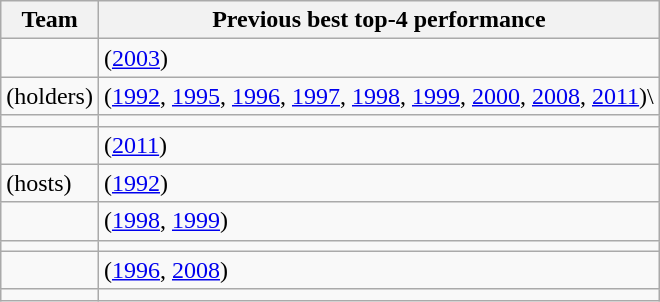<table class="wikitable sortable">
<tr>
<th>Team</th>
<th>Previous best top-4 performance</th>
</tr>
<tr>
<td></td>
<td> (<a href='#'>2003</a>)</td>
</tr>
<tr>
<td> (holders)</td>
<td> (<a href='#'>1992</a>, <a href='#'>1995</a>, <a href='#'>1996</a>, <a href='#'>1997</a>, <a href='#'>1998</a>, <a href='#'>1999</a>, <a href='#'>2000</a>, <a href='#'>2008</a>, <a href='#'>2011</a>)\</td>
</tr>
<tr>
<td></td>
<td></td>
</tr>
<tr>
<td></td>
<td> (<a href='#'>2011</a>)</td>
</tr>
<tr>
<td> (hosts)</td>
<td> (<a href='#'>1992</a>)</td>
</tr>
<tr>
<td></td>
<td> (<a href='#'>1998</a>, <a href='#'>1999</a>)</td>
</tr>
<tr>
<td></td>
<td></td>
</tr>
<tr>
<td></td>
<td> (<a href='#'>1996</a>, <a href='#'>2008</a>)</td>
</tr>
<tr>
<td></td>
<td></td>
</tr>
</table>
